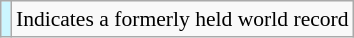<table class="wikitable" style="font-size:90%;">
<tr>
<td style="background-color:#CCF6FF"></td>
<td>Indicates a formerly held world record</td>
</tr>
</table>
